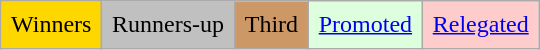<table class="wikitable">
<tr>
<td style="background-color:gold;padding:0.4em">Winners</td>
<td style="background-color:silver;padding:0.4em">Runners-up</td>
<td style="background-color:#cc9966;padding:0.4em">Third</td>
<td style="background-color:#DFD;padding:0.4em"><a href='#'>Promoted</a></td>
<td style="background-color:#FCC;padding:0.4em"><a href='#'>Relegated</a></td>
</tr>
</table>
